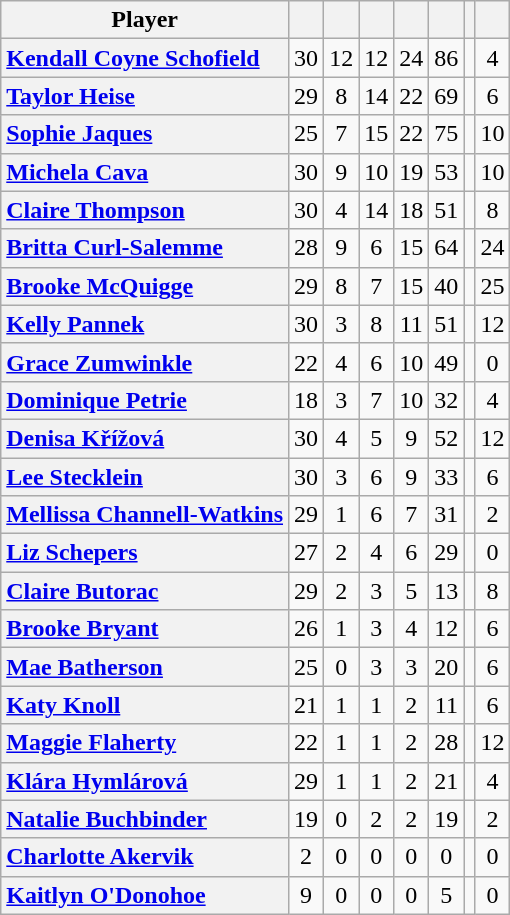<table class="wikitable sortable" style="text-align:center;">
<tr>
<th scope="col">Player</th>
<th scope="col"></th>
<th scope="col"></th>
<th scope="col"></th>
<th scope="col"></th>
<th scope="col"></th>
<th scope="col" data-sort-type="number"></th>
<th scope="col"></th>
</tr>
<tr>
<th scope="row" style="text-align:left;"><a href='#'>Kendall Coyne Schofield</a></th>
<td>30</td>
<td>12</td>
<td>12</td>
<td>24</td>
<td>86</td>
<td></td>
<td>4</td>
</tr>
<tr>
<th scope="row" style="text-align:left;"><a href='#'>Taylor Heise</a></th>
<td>29</td>
<td>8</td>
<td>14</td>
<td>22</td>
<td>69</td>
<td></td>
<td>6</td>
</tr>
<tr>
<th scope="row" style="text-align:left;"><a href='#'>Sophie Jaques</a></th>
<td>25</td>
<td>7</td>
<td>15</td>
<td>22</td>
<td>75</td>
<td></td>
<td>10</td>
</tr>
<tr>
<th scope="row" style="text-align:left;"><a href='#'>Michela Cava</a></th>
<td>30</td>
<td>9</td>
<td>10</td>
<td>19</td>
<td>53</td>
<td></td>
<td>10</td>
</tr>
<tr>
<th scope="row" style="text-align:left;"><a href='#'>Claire Thompson</a></th>
<td>30</td>
<td>4</td>
<td>14</td>
<td>18</td>
<td>51</td>
<td></td>
<td>8</td>
</tr>
<tr>
<th scope="row" style="text-align:left;"><a href='#'>Britta Curl-Salemme</a></th>
<td>28</td>
<td>9</td>
<td>6</td>
<td>15</td>
<td>64</td>
<td></td>
<td>24</td>
</tr>
<tr>
<th scope="row" style="text-align:left;"><a href='#'>Brooke McQuigge</a></th>
<td>29</td>
<td>8</td>
<td>7</td>
<td>15</td>
<td>40</td>
<td></td>
<td>25</td>
</tr>
<tr>
<th scope="row" style="text-align:left;"><a href='#'>Kelly Pannek</a></th>
<td>30</td>
<td>3</td>
<td>8</td>
<td>11</td>
<td>51</td>
<td></td>
<td>12</td>
</tr>
<tr>
<th scope="row" style="text-align:left;"><a href='#'>Grace Zumwinkle</a></th>
<td>22</td>
<td>4</td>
<td>6</td>
<td>10</td>
<td>49</td>
<td></td>
<td>0</td>
</tr>
<tr>
<th scope="row" style="text-align:left;"><a href='#'>Dominique Petrie</a></th>
<td>18</td>
<td>3</td>
<td>7</td>
<td>10</td>
<td>32</td>
<td></td>
<td>4</td>
</tr>
<tr>
<th scope="row" style="text-align:left;"><a href='#'>Denisa Křížová</a></th>
<td>30</td>
<td>4</td>
<td>5</td>
<td>9</td>
<td>52</td>
<td></td>
<td>12</td>
</tr>
<tr>
<th scope="row" style="text-align:left;"><a href='#'>Lee Stecklein</a></th>
<td>30</td>
<td>3</td>
<td>6</td>
<td>9</td>
<td>33</td>
<td></td>
<td>6</td>
</tr>
<tr>
<th scope="row" style="text-align:left;"><a href='#'>Mellissa Channell-Watkins</a></th>
<td>29</td>
<td>1</td>
<td>6</td>
<td>7</td>
<td>31</td>
<td></td>
<td>2</td>
</tr>
<tr>
<th scope="row" style="text-align:left;"><a href='#'>Liz Schepers</a></th>
<td>27</td>
<td>2</td>
<td>4</td>
<td>6</td>
<td>29</td>
<td></td>
<td>0</td>
</tr>
<tr>
<th scope="row" style="text-align:left;"><a href='#'>Claire Butorac</a></th>
<td>29</td>
<td>2</td>
<td>3</td>
<td>5</td>
<td>13</td>
<td></td>
<td>8</td>
</tr>
<tr>
<th scope="row" style="text-align:left;"><a href='#'>Brooke Bryant</a></th>
<td>26</td>
<td>1</td>
<td>3</td>
<td>4</td>
<td>12</td>
<td></td>
<td>6</td>
</tr>
<tr>
<th scope="row" style="text-align:left;"><a href='#'>Mae Batherson</a></th>
<td>25</td>
<td>0</td>
<td>3</td>
<td>3</td>
<td>20</td>
<td></td>
<td>6</td>
</tr>
<tr>
<th scope="row" style="text-align:left;"><a href='#'>Katy Knoll</a></th>
<td>21</td>
<td>1</td>
<td>1</td>
<td>2</td>
<td>11</td>
<td></td>
<td>6</td>
</tr>
<tr>
<th scope="row" style="text-align:left;"><a href='#'>Maggie Flaherty</a></th>
<td>22</td>
<td>1</td>
<td>1</td>
<td>2</td>
<td>28</td>
<td></td>
<td>12</td>
</tr>
<tr>
<th scope="row" style="text-align:left;"><a href='#'>Klára Hymlárová</a></th>
<td>29</td>
<td>1</td>
<td>1</td>
<td>2</td>
<td>21</td>
<td></td>
<td>4</td>
</tr>
<tr>
<th scope="row" style="text-align:left;"><a href='#'>Natalie Buchbinder</a></th>
<td>19</td>
<td>0</td>
<td>2</td>
<td>2</td>
<td>19</td>
<td></td>
<td>2</td>
</tr>
<tr>
<th scope="row" style="text-align:left;"><a href='#'>Charlotte Akervik</a></th>
<td>2</td>
<td>0</td>
<td>0</td>
<td>0</td>
<td>0</td>
<td></td>
<td>0</td>
</tr>
<tr>
<th scope="row" style="text-align:left;"><a href='#'>Kaitlyn O'Donohoe</a></th>
<td>9</td>
<td>0</td>
<td>0</td>
<td>0</td>
<td>5</td>
<td></td>
<td>0</td>
</tr>
</table>
